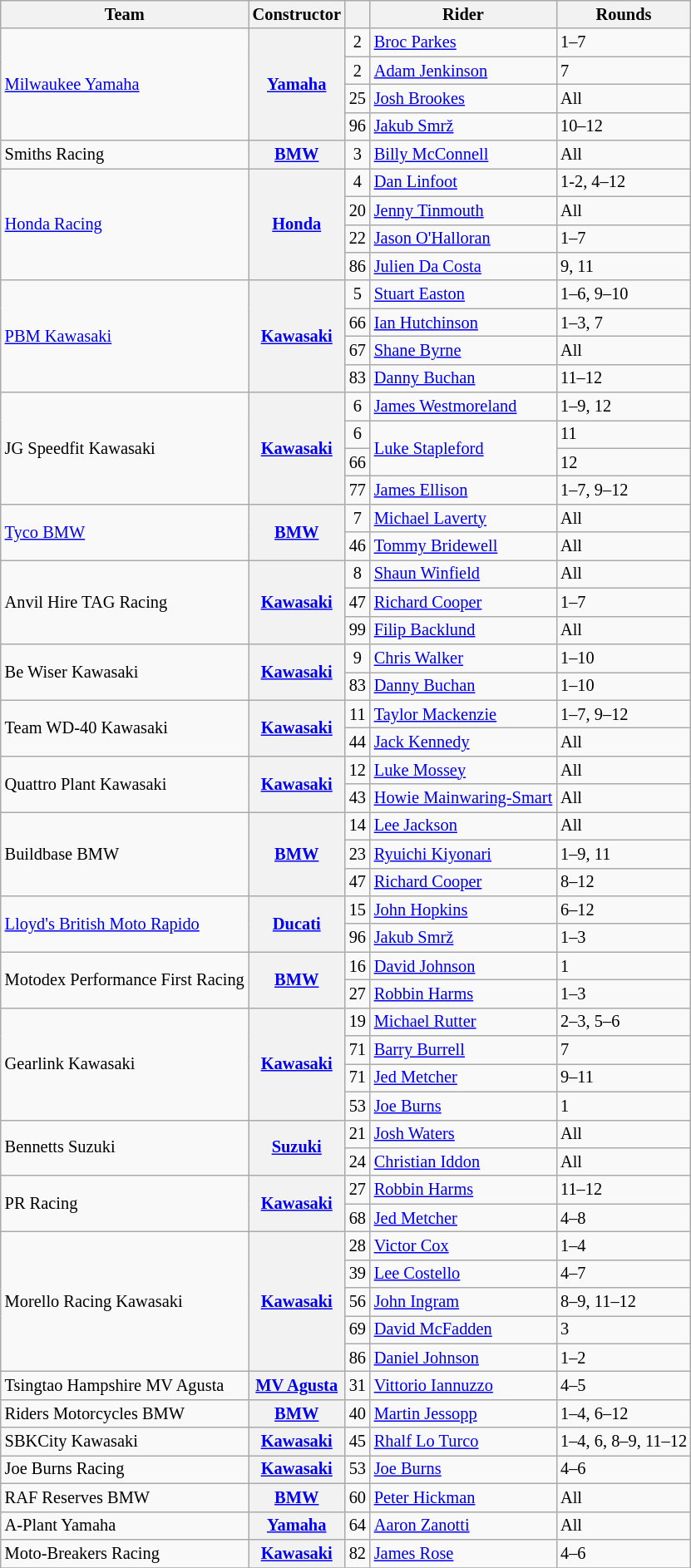<table class="wikitable" style="font-size: 85%;">
<tr>
<th>Team</th>
<th>Constructor</th>
<th></th>
<th>Rider</th>
<th>Rounds</th>
</tr>
<tr>
<td rowspan=4><a href='#'>Milwaukee Yamaha</a></td>
<th rowspan=4><a href='#'>Yamaha</a></th>
<td align="center">2</td>
<td> <a href='#'>Broc Parkes</a></td>
<td>1–7</td>
</tr>
<tr>
<td align="center">2</td>
<td> <a href='#'>Adam Jenkinson</a></td>
<td>7</td>
</tr>
<tr>
<td align="center">25</td>
<td> <a href='#'>Josh Brookes</a></td>
<td>All</td>
</tr>
<tr>
<td align=center>96</td>
<td> <a href='#'>Jakub Smrž</a></td>
<td>10–12</td>
</tr>
<tr>
<td rowspan=1>Smiths Racing</td>
<th rowspan=1><a href='#'>BMW</a></th>
<td align=center>3</td>
<td> <a href='#'>Billy McConnell</a></td>
<td>All</td>
</tr>
<tr>
<td rowspan=4><a href='#'>Honda Racing</a></td>
<th rowspan=4><a href='#'>Honda</a></th>
<td align=center>4</td>
<td> <a href='#'>Dan Linfoot</a></td>
<td>1-2, 4–12</td>
</tr>
<tr>
<td align=center>20</td>
<td> <a href='#'>Jenny Tinmouth</a></td>
<td>All</td>
</tr>
<tr>
<td align=center>22</td>
<td> <a href='#'>Jason O'Halloran</a></td>
<td>1–7</td>
</tr>
<tr>
<td align=center>86</td>
<td> <a href='#'>Julien Da Costa</a></td>
<td>9, 11</td>
</tr>
<tr>
<td rowspan=4><a href='#'>PBM Kawasaki</a></td>
<th rowspan=4><a href='#'>Kawasaki</a></th>
<td align=center>5</td>
<td> <a href='#'>Stuart Easton</a></td>
<td>1–6, 9–10</td>
</tr>
<tr>
<td align=center>66</td>
<td> <a href='#'>Ian Hutchinson</a></td>
<td>1–3, 7</td>
</tr>
<tr>
<td align=center>67</td>
<td> <a href='#'>Shane Byrne</a></td>
<td>All</td>
</tr>
<tr>
<td align=center>83</td>
<td> <a href='#'>Danny Buchan</a></td>
<td>11–12</td>
</tr>
<tr>
<td rowspan=4>JG Speedfit Kawasaki</td>
<th rowspan=4><a href='#'>Kawasaki</a></th>
<td align=center>6</td>
<td> <a href='#'>James Westmoreland</a></td>
<td>1–9, 12</td>
</tr>
<tr>
<td align=center>6</td>
<td rowspan=2> <a href='#'>Luke Stapleford</a></td>
<td>11</td>
</tr>
<tr>
<td align=center>66</td>
<td>12</td>
</tr>
<tr>
<td align=center>77</td>
<td> <a href='#'>James Ellison</a></td>
<td>1–7, 9–12</td>
</tr>
<tr>
<td rowspan=2><a href='#'>Tyco BMW</a></td>
<th rowspan=2><a href='#'>BMW</a></th>
<td align=center>7</td>
<td> <a href='#'>Michael Laverty</a></td>
<td>All</td>
</tr>
<tr>
<td align=center>46</td>
<td> <a href='#'>Tommy Bridewell</a></td>
<td>All</td>
</tr>
<tr>
<td rowspan=3>Anvil Hire TAG Racing</td>
<th rowspan=3><a href='#'>Kawasaki</a></th>
<td align=center>8</td>
<td> <a href='#'>Shaun Winfield</a></td>
<td>All</td>
</tr>
<tr>
<td align=center>47</td>
<td> <a href='#'>Richard Cooper</a></td>
<td>1–7</td>
</tr>
<tr>
<td align=center>99</td>
<td> <a href='#'>Filip Backlund</a></td>
<td>All</td>
</tr>
<tr>
<td rowspan=2>Be Wiser Kawasaki</td>
<th rowspan=2><a href='#'>Kawasaki</a></th>
<td align=center>9</td>
<td> <a href='#'>Chris Walker</a></td>
<td>1–10</td>
</tr>
<tr>
<td align=center>83</td>
<td> <a href='#'>Danny Buchan</a></td>
<td>1–10</td>
</tr>
<tr>
<td rowspan=2>Team WD-40 Kawasaki</td>
<th rowspan=2><a href='#'>Kawasaki</a></th>
<td align=center>11</td>
<td> <a href='#'>Taylor Mackenzie</a></td>
<td>1–7, 9–12</td>
</tr>
<tr>
<td align=center>44</td>
<td> <a href='#'>Jack Kennedy</a></td>
<td>All</td>
</tr>
<tr>
<td rowspan=2>Quattro Plant Kawasaki</td>
<th rowspan=2><a href='#'>Kawasaki</a></th>
<td align=center>12</td>
<td> <a href='#'>Luke Mossey</a></td>
<td>All</td>
</tr>
<tr>
<td align=center>43</td>
<td> <a href='#'>Howie Mainwaring-Smart</a></td>
<td>All</td>
</tr>
<tr>
<td rowspan=3>Buildbase BMW</td>
<th rowspan=3><a href='#'>BMW</a></th>
<td align=center>14</td>
<td> <a href='#'>Lee Jackson</a></td>
<td>All</td>
</tr>
<tr>
<td align=center>23</td>
<td> <a href='#'>Ryuichi Kiyonari</a></td>
<td>1–9, 11</td>
</tr>
<tr>
<td align=center>47</td>
<td> <a href='#'>Richard Cooper</a></td>
<td>8–12</td>
</tr>
<tr>
<td rowspan=2><a href='#'>Lloyd's British Moto Rapido</a></td>
<th rowspan=2><a href='#'>Ducati</a></th>
<td align=center>15</td>
<td> <a href='#'>John Hopkins</a></td>
<td>6–12</td>
</tr>
<tr>
<td align=center>96</td>
<td> <a href='#'>Jakub Smrž</a></td>
<td>1–3</td>
</tr>
<tr>
<td rowspan=2>Motodex Performance First Racing</td>
<th rowspan=2><a href='#'>BMW</a></th>
<td align=center>16</td>
<td> <a href='#'>David Johnson</a></td>
<td>1</td>
</tr>
<tr>
<td align=center>27</td>
<td> <a href='#'>Robbin Harms</a></td>
<td>1–3</td>
</tr>
<tr>
<td rowspan=4>Gearlink Kawasaki</td>
<th rowspan=4><a href='#'>Kawasaki</a></th>
<td align=center>19</td>
<td> <a href='#'>Michael Rutter</a></td>
<td>2–3, 5–6</td>
</tr>
<tr>
<td align=center>71</td>
<td> <a href='#'>Barry Burrell</a></td>
<td>7</td>
</tr>
<tr>
<td align=center>71</td>
<td> <a href='#'>Jed Metcher</a></td>
<td>9–11</td>
</tr>
<tr>
<td align=center>53</td>
<td> <a href='#'>Joe Burns</a></td>
<td>1</td>
</tr>
<tr>
<td rowspan=2>Bennetts Suzuki</td>
<th rowspan=2><a href='#'>Suzuki</a></th>
<td align=center>21</td>
<td> <a href='#'>Josh Waters</a></td>
<td>All</td>
</tr>
<tr>
<td align=center>24</td>
<td> <a href='#'>Christian Iddon</a></td>
<td>All</td>
</tr>
<tr>
<td rowspan=2>PR Racing</td>
<th rowspan=2><a href='#'>Kawasaki</a></th>
<td align=center>27</td>
<td> <a href='#'>Robbin Harms</a></td>
<td>11–12</td>
</tr>
<tr>
<td align=center>68</td>
<td> <a href='#'>Jed Metcher</a></td>
<td>4–8</td>
</tr>
<tr>
<td rowspan=5>Morello Racing Kawasaki</td>
<th rowspan=5><a href='#'>Kawasaki</a></th>
<td align=center>28</td>
<td> <a href='#'>Victor Cox</a></td>
<td>1–4</td>
</tr>
<tr>
<td align=center>39</td>
<td> <a href='#'>Lee Costello</a></td>
<td>4–7</td>
</tr>
<tr>
<td align=center>56</td>
<td> <a href='#'>John Ingram</a></td>
<td>8–9, 11–12</td>
</tr>
<tr>
<td align=center>69</td>
<td> <a href='#'>David McFadden</a></td>
<td>3</td>
</tr>
<tr>
<td align=center>86</td>
<td> <a href='#'>Daniel Johnson</a></td>
<td>1–2</td>
</tr>
<tr>
<td rowspan=1>Tsingtao Hampshire MV Agusta</td>
<th rowspan=1><a href='#'>MV Agusta</a></th>
<td align=center>31</td>
<td> <a href='#'>Vittorio Iannuzzo</a></td>
<td>4–5</td>
</tr>
<tr>
<td rowspan=1>Riders Motorcycles BMW</td>
<th rowspan=1><a href='#'>BMW</a></th>
<td align=center>40</td>
<td> <a href='#'>Martin Jessopp</a></td>
<td>1–4, 6–12</td>
</tr>
<tr>
<td rowspan=1>SBKCity Kawasaki</td>
<th rowspan=1><a href='#'>Kawasaki</a></th>
<td align=center>45</td>
<td> <a href='#'>Rhalf Lo Turco</a></td>
<td>1–4, 6, 8–9, 11–12</td>
</tr>
<tr>
<td rowspan=1>Joe Burns Racing</td>
<th rowspan=1><a href='#'>Kawasaki</a></th>
<td align=center>53</td>
<td> <a href='#'>Joe Burns</a></td>
<td>4–6</td>
</tr>
<tr>
<td rowspan=1>RAF Reserves BMW</td>
<th rowspan=1><a href='#'>BMW</a></th>
<td align=center>60</td>
<td> <a href='#'>Peter Hickman</a></td>
<td>All</td>
</tr>
<tr>
<td rowspan=1>A-Plant Yamaha</td>
<th rowspan=1><a href='#'>Yamaha</a></th>
<td align=center>64</td>
<td> <a href='#'>Aaron Zanotti</a></td>
<td>All</td>
</tr>
<tr>
<td rowspan=1>Moto-Breakers Racing</td>
<th rowspan=1><a href='#'>Kawasaki</a></th>
<td align=center>82</td>
<td> <a href='#'>James Rose</a></td>
<td>4–6</td>
</tr>
<tr>
</tr>
</table>
